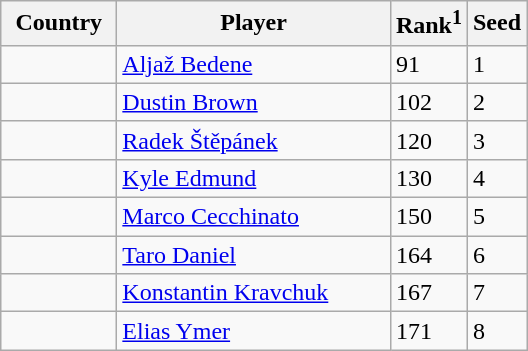<table class="sortable wikitable">
<tr>
<th width="70">Country</th>
<th width="175">Player</th>
<th>Rank<sup>1</sup></th>
<th>Seed</th>
</tr>
<tr>
<td></td>
<td><a href='#'>Aljaž Bedene</a></td>
<td>91</td>
<td>1</td>
</tr>
<tr>
<td></td>
<td><a href='#'>Dustin Brown</a></td>
<td>102</td>
<td>2</td>
</tr>
<tr>
<td></td>
<td><a href='#'>Radek Štěpánek</a></td>
<td>120</td>
<td>3</td>
</tr>
<tr>
<td></td>
<td><a href='#'>Kyle Edmund</a></td>
<td>130</td>
<td>4</td>
</tr>
<tr>
<td></td>
<td><a href='#'>Marco Cecchinato</a></td>
<td>150</td>
<td>5</td>
</tr>
<tr>
<td></td>
<td><a href='#'>Taro Daniel</a></td>
<td>164</td>
<td>6</td>
</tr>
<tr>
<td></td>
<td><a href='#'>Konstantin Kravchuk</a></td>
<td>167</td>
<td>7</td>
</tr>
<tr>
<td></td>
<td><a href='#'>Elias Ymer</a></td>
<td>171</td>
<td>8</td>
</tr>
</table>
